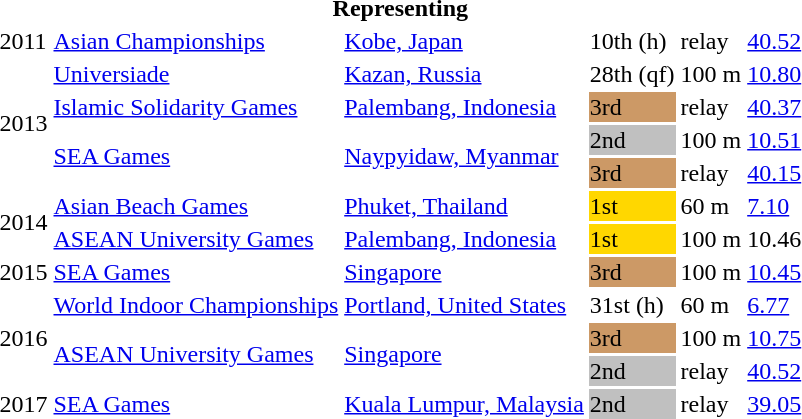<table>
<tr>
<th colspan="6">Representing </th>
</tr>
<tr>
<td>2011</td>
<td><a href='#'>Asian Championships</a></td>
<td><a href='#'>Kobe, Japan</a></td>
<td>10th (h)</td>
<td> relay</td>
<td><a href='#'>40.52</a></td>
</tr>
<tr>
<td rowspan=4>2013</td>
<td><a href='#'>Universiade</a></td>
<td><a href='#'>Kazan, Russia</a></td>
<td>28th (qf)</td>
<td>100 m</td>
<td><a href='#'>10.80</a></td>
</tr>
<tr>
<td><a href='#'>Islamic Solidarity Games</a></td>
<td><a href='#'>Palembang, Indonesia</a></td>
<td style="background:#c96;">3rd</td>
<td> relay</td>
<td><a href='#'>40.37</a></td>
</tr>
<tr>
<td rowspan=2><a href='#'>SEA Games</a></td>
<td rowspan=2><a href='#'>Naypyidaw, Myanmar</a></td>
<td style="background:silver;">2nd</td>
<td>100 m</td>
<td><a href='#'>10.51</a></td>
</tr>
<tr>
<td style="background:#c96;">3rd</td>
<td> relay</td>
<td><a href='#'>40.15</a></td>
</tr>
<tr>
<td rowspan=2>2014</td>
<td><a href='#'>Asian Beach Games</a></td>
<td><a href='#'>Phuket, Thailand</a></td>
<td bgcolor=gold>1st</td>
<td>60 m</td>
<td><a href='#'>7.10</a></td>
</tr>
<tr>
<td><a href='#'>ASEAN University Games</a></td>
<td><a href='#'>Palembang, Indonesia</a></td>
<td bgcolor=gold>1st</td>
<td>100 m</td>
<td>10.46</td>
</tr>
<tr>
<td>2015</td>
<td><a href='#'>SEA Games</a></td>
<td><a href='#'>Singapore</a></td>
<td style="background:#c96;">3rd</td>
<td>100 m</td>
<td><a href='#'>10.45</a></td>
</tr>
<tr>
<td rowspan=3>2016</td>
<td><a href='#'>World Indoor Championships</a></td>
<td><a href='#'>Portland, United States</a></td>
<td>31st (h)</td>
<td>60 m</td>
<td><a href='#'>6.77</a></td>
</tr>
<tr>
<td rowspan=2><a href='#'>ASEAN University Games</a></td>
<td rowspan=2><a href='#'>Singapore</a></td>
<td style="background:#c96;">3rd</td>
<td>100 m</td>
<td><a href='#'>10.75</a></td>
</tr>
<tr>
<td style="background:silver;">2nd</td>
<td> relay</td>
<td><a href='#'>40.52</a></td>
</tr>
<tr>
<td>2017</td>
<td><a href='#'>SEA Games</a></td>
<td><a href='#'>Kuala Lumpur, Malaysia</a></td>
<td style="background:silver;">2nd</td>
<td> relay</td>
<td><a href='#'>39.05</a></td>
</tr>
<tr>
</tr>
</table>
